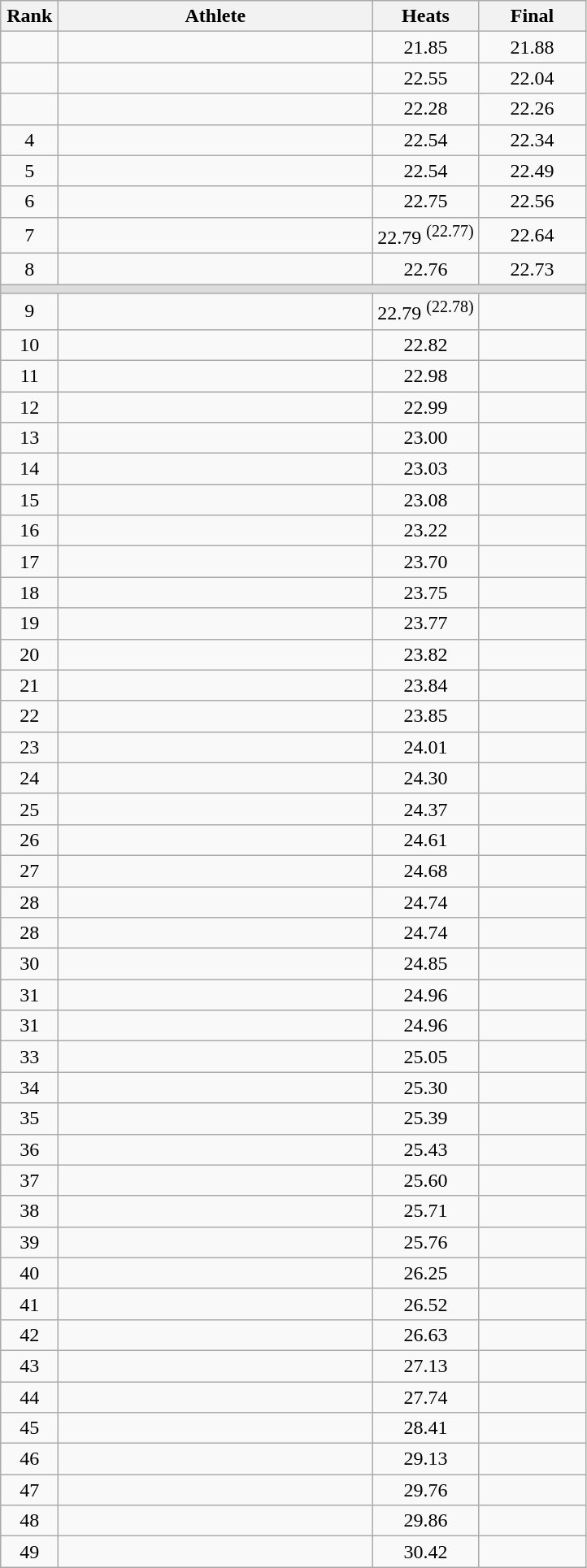<table class=wikitable style="text-align:center">
<tr>
<th width=40>Rank</th>
<th width=250>Athlete</th>
<th width=80>Heats</th>
<th width=80>Final</th>
</tr>
<tr>
<td></td>
<td align=left></td>
<td>21.85</td>
<td>21.88</td>
</tr>
<tr>
<td></td>
<td align=left></td>
<td>22.55</td>
<td>22.04</td>
</tr>
<tr>
<td></td>
<td align=left></td>
<td>22.28</td>
<td>22.26</td>
</tr>
<tr>
<td>4</td>
<td align=left></td>
<td>22.54</td>
<td>22.34</td>
</tr>
<tr>
<td>5</td>
<td align=left></td>
<td>22.54</td>
<td>22.49</td>
</tr>
<tr>
<td>6</td>
<td align=left></td>
<td>22.75</td>
<td>22.56</td>
</tr>
<tr>
<td>7</td>
<td align=left></td>
<td>22.79 <sup>(22.77)</sup></td>
<td>22.64</td>
</tr>
<tr>
<td>8</td>
<td align=left></td>
<td>22.76</td>
<td>22.73</td>
</tr>
<tr bgcolor=#DDDDDD>
<td colspan=4></td>
</tr>
<tr>
<td>9</td>
<td align=left></td>
<td>22.79 <sup>(22.78)</sup></td>
<td></td>
</tr>
<tr>
<td>10</td>
<td align=left></td>
<td>22.82</td>
<td></td>
</tr>
<tr>
<td>11</td>
<td align=left></td>
<td>22.98</td>
<td></td>
</tr>
<tr>
<td>12</td>
<td align=left></td>
<td>22.99</td>
<td></td>
</tr>
<tr>
<td>13</td>
<td align=left></td>
<td>23.00</td>
<td></td>
</tr>
<tr>
<td>14</td>
<td align=left></td>
<td>23.03</td>
<td></td>
</tr>
<tr>
<td>15</td>
<td align=left></td>
<td>23.08</td>
<td></td>
</tr>
<tr>
<td>16</td>
<td align=left></td>
<td>23.22</td>
<td></td>
</tr>
<tr>
<td>17</td>
<td align=left></td>
<td>23.70</td>
<td></td>
</tr>
<tr>
<td>18</td>
<td align=left></td>
<td>23.75</td>
<td></td>
</tr>
<tr>
<td>19</td>
<td align=left></td>
<td>23.77</td>
<td></td>
</tr>
<tr>
<td>20</td>
<td align=left></td>
<td>23.82</td>
<td></td>
</tr>
<tr>
<td>21</td>
<td align=left></td>
<td>23.84</td>
<td></td>
</tr>
<tr>
<td>22</td>
<td align=left></td>
<td>23.85</td>
<td></td>
</tr>
<tr>
<td>23</td>
<td align=left></td>
<td>24.01</td>
<td></td>
</tr>
<tr>
<td>24</td>
<td align=left></td>
<td>24.30</td>
<td></td>
</tr>
<tr>
<td>25</td>
<td align=left></td>
<td>24.37</td>
<td></td>
</tr>
<tr>
<td>26</td>
<td align=left></td>
<td>24.61</td>
<td></td>
</tr>
<tr>
<td>27</td>
<td align=left></td>
<td>24.68</td>
<td></td>
</tr>
<tr>
<td>28</td>
<td align=left></td>
<td>24.74</td>
<td></td>
</tr>
<tr>
<td>28</td>
<td align=left></td>
<td>24.74</td>
<td></td>
</tr>
<tr>
<td>30</td>
<td align=left></td>
<td>24.85</td>
<td></td>
</tr>
<tr>
<td>31</td>
<td align=left></td>
<td>24.96</td>
<td></td>
</tr>
<tr>
<td>31</td>
<td align=left></td>
<td>24.96</td>
<td></td>
</tr>
<tr>
<td>33</td>
<td align=left></td>
<td>25.05</td>
<td></td>
</tr>
<tr>
<td>34</td>
<td align=left></td>
<td>25.30</td>
<td></td>
</tr>
<tr>
<td>35</td>
<td align=left></td>
<td>25.39</td>
<td></td>
</tr>
<tr>
<td>36</td>
<td align=left></td>
<td>25.43</td>
<td></td>
</tr>
<tr>
<td>37</td>
<td align=left></td>
<td>25.60</td>
<td></td>
</tr>
<tr>
<td>38</td>
<td align=left></td>
<td>25.71</td>
<td></td>
</tr>
<tr>
<td>39</td>
<td align=left></td>
<td>25.76</td>
<td></td>
</tr>
<tr>
<td>40</td>
<td align=left></td>
<td>26.25</td>
<td></td>
</tr>
<tr>
<td>41</td>
<td align=left></td>
<td>26.52</td>
<td></td>
</tr>
<tr>
<td>42</td>
<td align=left></td>
<td>26.63</td>
<td></td>
</tr>
<tr>
<td>43</td>
<td align=left></td>
<td>27.13</td>
<td></td>
</tr>
<tr>
<td>44</td>
<td align=left></td>
<td>27.74</td>
<td></td>
</tr>
<tr>
<td>45</td>
<td align=left></td>
<td>28.41</td>
<td></td>
</tr>
<tr>
<td>46</td>
<td align=left></td>
<td>29.13</td>
<td></td>
</tr>
<tr>
<td>47</td>
<td align=left></td>
<td>29.76</td>
<td></td>
</tr>
<tr>
<td>48</td>
<td align=left></td>
<td>29.86</td>
<td></td>
</tr>
<tr>
<td>49</td>
<td align=left></td>
<td>30.42</td>
<td></td>
</tr>
</table>
